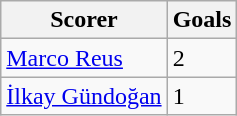<table class="wikitable">
<tr>
<th>Scorer</th>
<th>Goals</th>
</tr>
<tr>
<td> <a href='#'>Marco Reus</a></td>
<td>2</td>
</tr>
<tr>
<td> <a href='#'>İlkay Gündoğan</a></td>
<td>1</td>
</tr>
</table>
